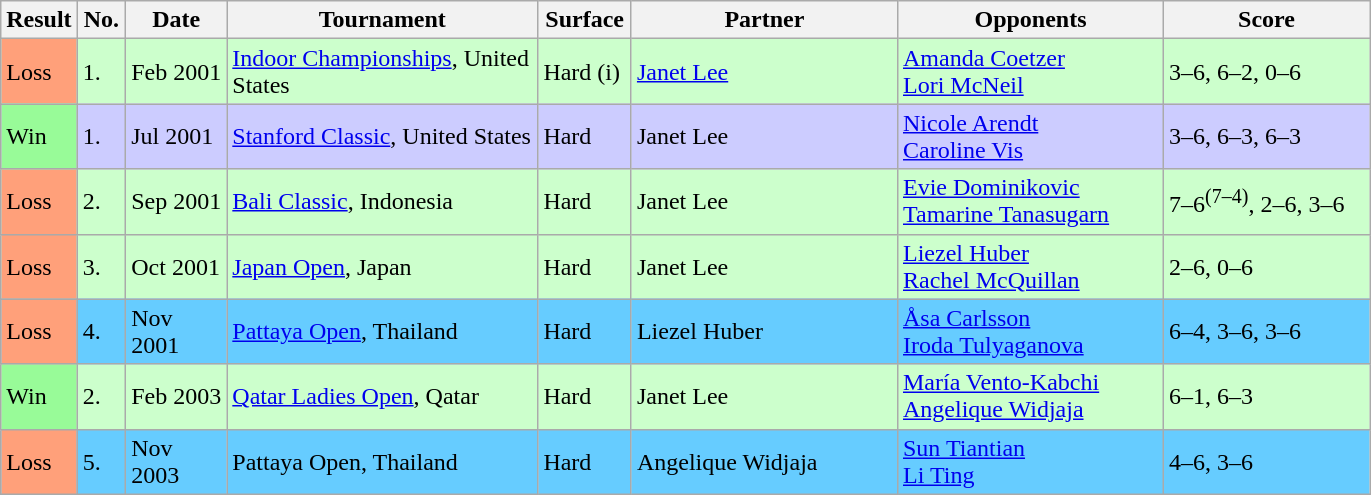<table class="sortable wikitable">
<tr>
<th>Result</th>
<th style="width:25px">No.</th>
<th style="width:60px">Date</th>
<th style="width:200px">Tournament</th>
<th style="width:55px">Surface</th>
<th style="width:170px">Partner</th>
<th style="width:170px">Opponents</th>
<th style="width:130px" class="unsortable">Score</th>
</tr>
<tr bgcolor="#CCFFCC">
<td style="background:#ffa07a;">Loss</td>
<td>1.</td>
<td>Feb 2001</td>
<td><a href='#'>Indoor Championships</a>, United States</td>
<td>Hard (i)</td>
<td> <a href='#'>Janet Lee</a></td>
<td> <a href='#'>Amanda Coetzer</a> <br>  <a href='#'>Lori McNeil</a></td>
<td>3–6, 6–2, 0–6</td>
</tr>
<tr bgcolor="#ccccff">
<td style="background:#98fb98;">Win</td>
<td>1.</td>
<td>Jul 2001</td>
<td><a href='#'>Stanford Classic</a>, United States</td>
<td>Hard</td>
<td> Janet Lee</td>
<td> <a href='#'>Nicole Arendt</a> <br>   <a href='#'>Caroline Vis</a></td>
<td>3–6, 6–3, 6–3</td>
</tr>
<tr bgcolor="#CCFFCC">
<td style="background:#ffa07a;">Loss</td>
<td>2.</td>
<td>Sep 2001</td>
<td><a href='#'>Bali Classic</a>, Indonesia</td>
<td>Hard</td>
<td> Janet Lee</td>
<td> <a href='#'>Evie Dominikovic</a> <br>  <a href='#'>Tamarine Tanasugarn</a></td>
<td>7–6<sup>(7–4)</sup>, 2–6, 3–6</td>
</tr>
<tr bgcolor="#CCFFCC">
<td style="background:#ffa07a;">Loss</td>
<td>3.</td>
<td>Oct 2001</td>
<td><a href='#'>Japan Open</a>, Japan</td>
<td>Hard</td>
<td> Janet Lee</td>
<td> <a href='#'>Liezel Huber</a> <br>  <a href='#'>Rachel McQuillan</a></td>
<td>2–6, 0–6</td>
</tr>
<tr bgcolor="#66CCFF">
<td style="background:#ffa07a;">Loss</td>
<td>4.</td>
<td>Nov 2001</td>
<td><a href='#'>Pattaya Open</a>, Thailand</td>
<td>Hard</td>
<td> Liezel Huber</td>
<td> <a href='#'>Åsa Carlsson</a> <br>  <a href='#'>Iroda Tulyaganova</a></td>
<td>6–4, 3–6, 3–6</td>
</tr>
<tr bgcolor="#CCFFCC">
<td style="background:#98fb98;">Win</td>
<td>2.</td>
<td>Feb 2003</td>
<td><a href='#'>Qatar Ladies Open</a>, Qatar</td>
<td>Hard</td>
<td> Janet Lee</td>
<td> <a href='#'>María Vento-Kabchi</a> <br>  <a href='#'>Angelique Widjaja</a></td>
<td>6–1, 6–3</td>
</tr>
<tr bgcolor="#66CCFF">
<td style="background:#ffa07a;">Loss</td>
<td>5.</td>
<td>Nov 2003</td>
<td>Pattaya Open, Thailand</td>
<td>Hard</td>
<td> Angelique Widjaja</td>
<td> <a href='#'>Sun Tiantian</a> <br>  <a href='#'>Li Ting</a></td>
<td>4–6, 3–6</td>
</tr>
</table>
